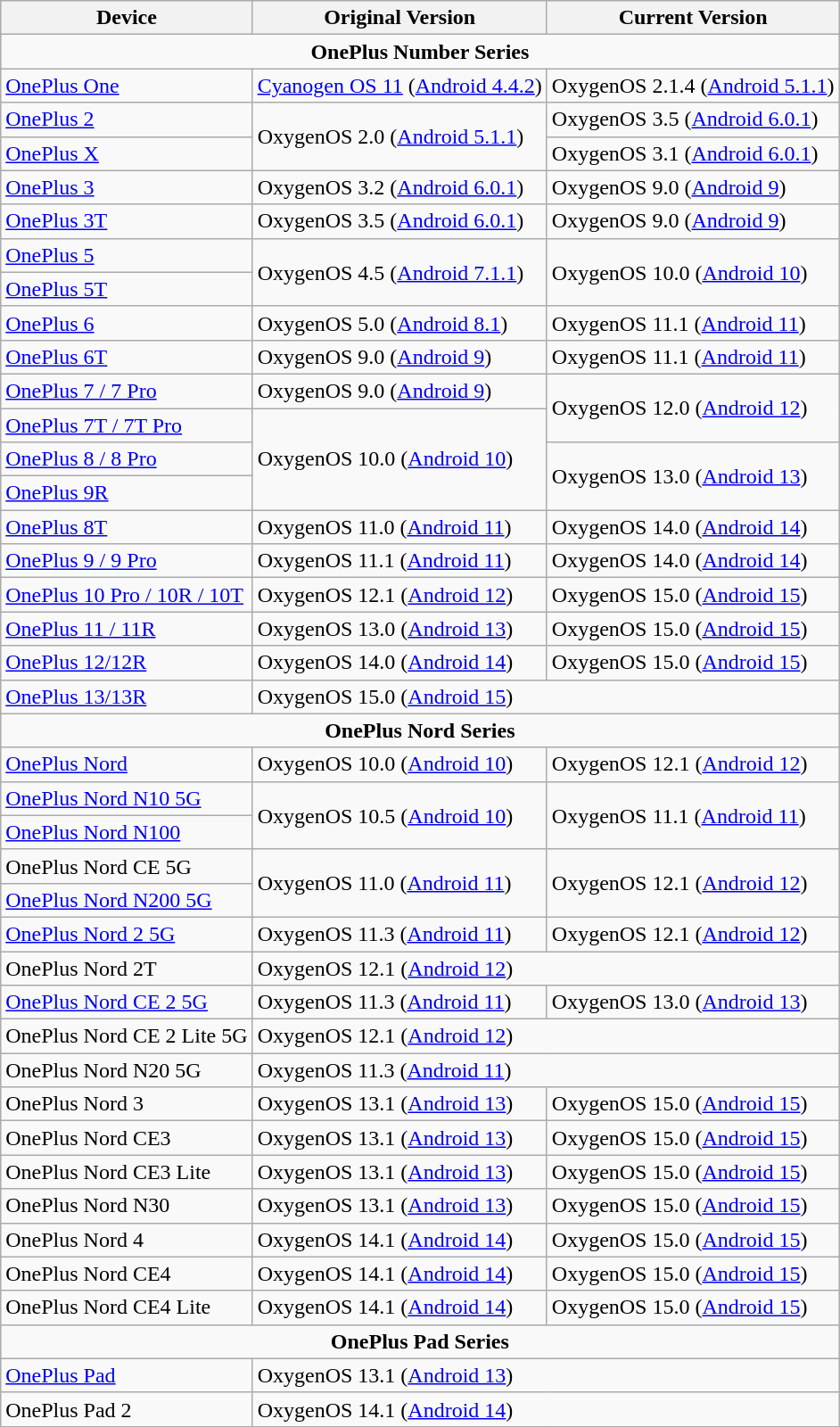<table class="wikitable">
<tr>
<th>Device</th>
<th>Original Version</th>
<th>Current Version</th>
</tr>
<tr>
<td colspan="3" style="text-align:center"><strong>OnePlus Number Series</strong></td>
</tr>
<tr>
<td><a href='#'>OnePlus One</a></td>
<td><a href='#'>Cyanogen OS 11</a> (<a href='#'>Android 4.4.2</a>)</td>
<td>OxygenOS 2.1.4 (<a href='#'>Android 5.1.1</a>)</td>
</tr>
<tr>
<td><a href='#'>OnePlus 2</a></td>
<td rowspan="2">OxygenOS 2.0 (<a href='#'>Android 5.1.1</a>)</td>
<td>OxygenOS 3.5 (<a href='#'>Android 6.0.1</a>)</td>
</tr>
<tr>
<td><a href='#'>OnePlus X</a></td>
<td>OxygenOS 3.1 (<a href='#'>Android 6.0.1</a>)</td>
</tr>
<tr>
<td><a href='#'>OnePlus 3</a></td>
<td>OxygenOS 3.2 (<a href='#'>Android 6.0.1</a>)</td>
<td>OxygenOS 9.0 (<a href='#'>Android 9</a>)</td>
</tr>
<tr>
<td><a href='#'>OnePlus 3T</a></td>
<td>OxygenOS 3.5 (<a href='#'>Android 6.0.1</a>)</td>
<td>OxygenOS 9.0 (<a href='#'>Android 9</a>)</td>
</tr>
<tr>
<td><a href='#'>OnePlus 5</a></td>
<td rowspan="2">OxygenOS 4.5 (<a href='#'>Android 7.1.1</a>)</td>
<td rowspan="2">OxygenOS 10.0 (<a href='#'>Android 10</a>)</td>
</tr>
<tr>
<td><a href='#'>OnePlus 5T</a></td>
</tr>
<tr>
<td><a href='#'>OnePlus 6</a></td>
<td>OxygenOS 5.0 (<a href='#'>Android 8.1</a>)</td>
<td>OxygenOS 11.1 (<a href='#'>Android 11</a>)</td>
</tr>
<tr>
<td><a href='#'>OnePlus 6T</a></td>
<td>OxygenOS 9.0 (<a href='#'>Android 9</a>)</td>
<td>OxygenOS 11.1 (<a href='#'>Android 11</a>)</td>
</tr>
<tr>
<td><a href='#'>OnePlus 7 / 7 Pro</a></td>
<td>OxygenOS 9.0 (<a href='#'>Android 9</a>)</td>
<td rowspan="2">OxygenOS 12.0 (<a href='#'>Android 12</a>)</td>
</tr>
<tr>
<td><a href='#'>OnePlus 7T / 7T Pro</a></td>
<td rowspan="3">OxygenOS 10.0 (<a href='#'>Android 10</a>)</td>
</tr>
<tr>
<td><a href='#'>OnePlus 8 / 8 Pro</a></td>
<td rowspan="2">OxygenOS 13.0 (<a href='#'>Android 13</a>)</td>
</tr>
<tr>
<td><a href='#'>OnePlus 9R</a></td>
</tr>
<tr>
<td><a href='#'>OnePlus 8T</a></td>
<td>OxygenOS 11.0 (<a href='#'>Android 11</a>)</td>
<td>OxygenOS 14.0 (<a href='#'>Android 14</a>)</td>
</tr>
<tr>
<td><a href='#'>OnePlus 9 / 9 Pro</a></td>
<td>OxygenOS 11.1 (<a href='#'>Android 11</a>)</td>
<td>OxygenOS 14.0 (<a href='#'>Android 14</a>)</td>
</tr>
<tr>
<td><a href='#'>OnePlus 10 Pro / 10R / 10T</a></td>
<td>OxygenOS 12.1 (<a href='#'>Android 12</a>)</td>
<td>OxygenOS 15.0 (<a href='#'>Android 15</a>)</td>
</tr>
<tr>
<td><a href='#'>OnePlus 11 / 11R</a></td>
<td>OxygenOS 13.0 (<a href='#'>Android 13</a>)</td>
<td>OxygenOS 15.0 (<a href='#'>Android 15</a>)</td>
</tr>
<tr>
<td><a href='#'>OnePlus 12/12R</a></td>
<td>OxygenOS 14.0 (<a href='#'>Android 14</a>)</td>
<td>OxygenOS 15.0 (<a href='#'>Android 15</a>)</td>
</tr>
<tr>
<td><a href='#'>OnePlus 13/13R</a></td>
<td colspan="2">OxygenOS 15.0 (<a href='#'>Android 15</a>)</td>
</tr>
<tr>
<td colspan="3" style="text-align: center;"><strong>OnePlus Nord Series</strong></td>
</tr>
<tr>
<td><a href='#'>OnePlus Nord</a></td>
<td>OxygenOS 10.0 (<a href='#'>Android 10</a>)</td>
<td>OxygenOS 12.1 (<a href='#'>Android 12</a>)</td>
</tr>
<tr>
<td><a href='#'>OnePlus Nord N10 5G</a></td>
<td rowspan="2">OxygenOS 10.5 (<a href='#'>Android 10</a>)</td>
<td rowspan="2">OxygenOS 11.1 (<a href='#'>Android 11</a>)</td>
</tr>
<tr>
<td><a href='#'>OnePlus Nord N100</a></td>
</tr>
<tr>
<td>OnePlus Nord CE 5G</td>
<td rowspan="2">OxygenOS 11.0 (<a href='#'>Android 11</a>)</td>
<td rowspan="2">OxygenOS 12.1 (<a href='#'>Android 12</a>)</td>
</tr>
<tr>
<td><a href='#'>OnePlus Nord N200 5G</a></td>
</tr>
<tr>
<td><a href='#'>OnePlus Nord 2 5G</a></td>
<td>OxygenOS 11.3 (<a href='#'>Android 11</a>)</td>
<td>OxygenOS 12.1 (<a href='#'>Android 12</a>)</td>
</tr>
<tr>
<td>OnePlus Nord 2T</td>
<td colspan="2">OxygenOS 12.1 (<a href='#'>Android 12</a>)</td>
</tr>
<tr>
<td><a href='#'>OnePlus Nord CE 2 5G</a></td>
<td>OxygenOS 11.3 (<a href='#'>Android 11</a>)</td>
<td>OxygenOS 13.0 (<a href='#'>Android 13</a>)</td>
</tr>
<tr>
<td>OnePlus Nord CE 2 Lite 5G</td>
<td colspan="2">OxygenOS 12.1 (<a href='#'>Android 12</a>)</td>
</tr>
<tr>
<td>OnePlus Nord N20 5G</td>
<td colspan="2">OxygenOS 11.3 (<a href='#'>Android 11</a>)</td>
</tr>
<tr>
<td>OnePlus Nord 3</td>
<td colespan="2">OxygenOS 13.1 (<a href='#'>Android 13</a>)</td>
<td>OxygenOS 15.0 (<a href='#'>Android 15</a>)</td>
</tr>
<tr>
<td>OnePlus Nord CE3</td>
<td colespan="2">OxygenOS 13.1 (<a href='#'>Android 13</a>)</td>
<td>OxygenOS 15.0 (<a href='#'>Android 15</a>)</td>
</tr>
<tr>
<td>OnePlus Nord CE3 Lite</td>
<td colespan="2">OxygenOS 13.1 (<a href='#'>Android 13</a>)</td>
<td>OxygenOS 15.0 (<a href='#'>Android 15</a>)</td>
</tr>
<tr>
<td>OnePlus Nord N30</td>
<td colespan="2">OxygenOS 13.1 (<a href='#'>Android 13</a>)</td>
<td>OxygenOS 15.0 (<a href='#'>Android 15</a>)</td>
</tr>
<tr>
<td>OnePlus Nord 4</td>
<td colespan="2">OxygenOS 14.1 (<a href='#'>Android 14</a>)</td>
<td>OxygenOS 15.0 (<a href='#'>Android 15</a>)</td>
</tr>
<tr>
<td>OnePlus Nord CE4</td>
<td colespan="2">OxygenOS 14.1 (<a href='#'>Android 14</a>)</td>
<td>OxygenOS 15.0 (<a href='#'>Android 15</a>)</td>
</tr>
<tr>
<td>OnePlus Nord CE4 Lite</td>
<td colespan="2">OxygenOS 14.1 (<a href='#'>Android 14</a>)</td>
<td>OxygenOS 15.0 (<a href='#'>Android 15</a>)</td>
</tr>
<tr>
<td colspan="3" style="text-align: center;"><strong>OnePlus Pad Series</strong></td>
</tr>
<tr>
<td><a href='#'>OnePlus Pad</a></td>
<td colspan="2">OxygenOS 13.1 (<a href='#'>Android 13</a>)</td>
</tr>
<tr>
<td>OnePlus Pad 2</td>
<td colspan="2" colespan="2">OxygenOS 14.1 (<a href='#'>Android 14</a>)</td>
</tr>
<tr>
</tr>
</table>
